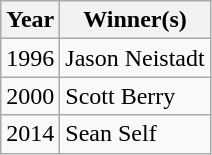<table class="wikitable sortable">
<tr>
<th>Year</th>
<th>Winner(s)</th>
</tr>
<tr>
<td>1996</td>
<td>Jason Neistadt</td>
</tr>
<tr>
<td>2000</td>
<td>Scott Berry</td>
</tr>
<tr>
<td>2014</td>
<td>Sean Self</td>
</tr>
</table>
